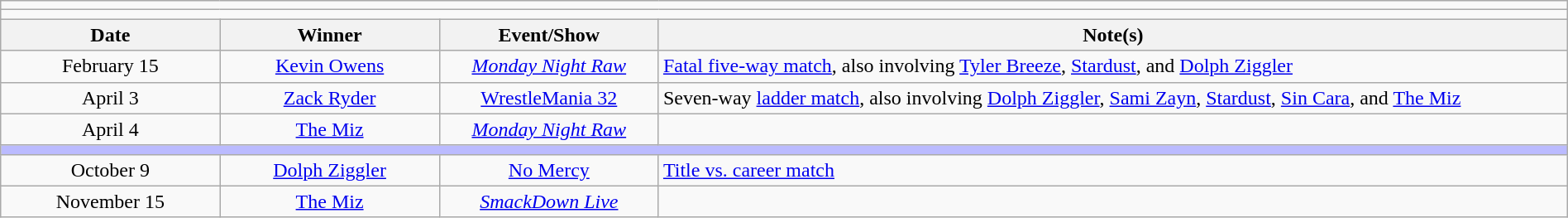<table class="wikitable" style="text-align:center; width:100%;">
<tr>
<td colspan="5"></td>
</tr>
<tr>
<td colspan="5"><strong></strong></td>
</tr>
<tr>
<th width=14%>Date</th>
<th width=14%>Winner</th>
<th width=14%>Event/Show</th>
<th width=58%>Note(s)</th>
</tr>
<tr>
<td>February 15</td>
<td><a href='#'>Kevin Owens</a></td>
<td><em><a href='#'>Monday Night Raw</a></em></td>
<td align=left><a href='#'>Fatal five-way match</a>, also involving <a href='#'>Tyler Breeze</a>, <a href='#'>Stardust</a>, and <a href='#'>Dolph Ziggler</a></td>
</tr>
<tr>
<td>April 3</td>
<td><a href='#'>Zack Ryder</a></td>
<td><a href='#'>WrestleMania 32</a></td>
<td align=left>Seven-way <a href='#'>ladder match</a>, also involving <a href='#'>Dolph Ziggler</a>, <a href='#'>Sami Zayn</a>, <a href='#'>Stardust</a>, <a href='#'>Sin Cara</a>, and <a href='#'>The Miz</a></td>
</tr>
<tr>
<td>April 4</td>
<td><a href='#'>The Miz</a></td>
<td><em><a href='#'>Monday Night Raw</a></em></td>
<td></td>
</tr>
<tr style="background:#BBF;">
<td colspan="5"></td>
</tr>
<tr>
<td>October 9</td>
<td><a href='#'>Dolph Ziggler</a></td>
<td><a href='#'>No Mercy</a></td>
<td align=left><a href='#'>Title vs. career match</a></td>
</tr>
<tr>
<td>November 15</td>
<td><a href='#'>The Miz</a></td>
<td><em><a href='#'>SmackDown Live</a></em></td>
<td></td>
</tr>
</table>
